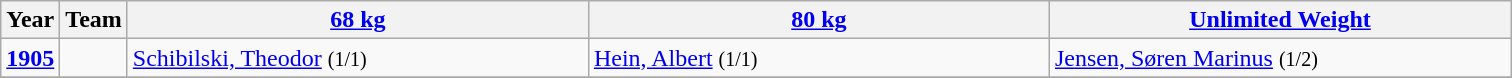<table class="wikitable sortable"  style="font-size: 100%">
<tr>
<th>Year</th>
<th>Team</th>
<th width=300><a href='#'>68 kg</a></th>
<th width=300><a href='#'>80 kg</a></th>
<th width=300><a href='#'>Unlimited Weight</a></th>
</tr>
<tr>
<td><strong><a href='#'>1905</a></strong></td>
<td></td>
<td> <a href='#'>Schibilski, Theodor</a> <small>(1/1)</small></td>
<td> <a href='#'>Hein, Albert</a> <small>(1/1)</small></td>
<td> <a href='#'>Jensen, Søren Marinus</a> <small>(1/2)</small></td>
</tr>
<tr>
</tr>
</table>
